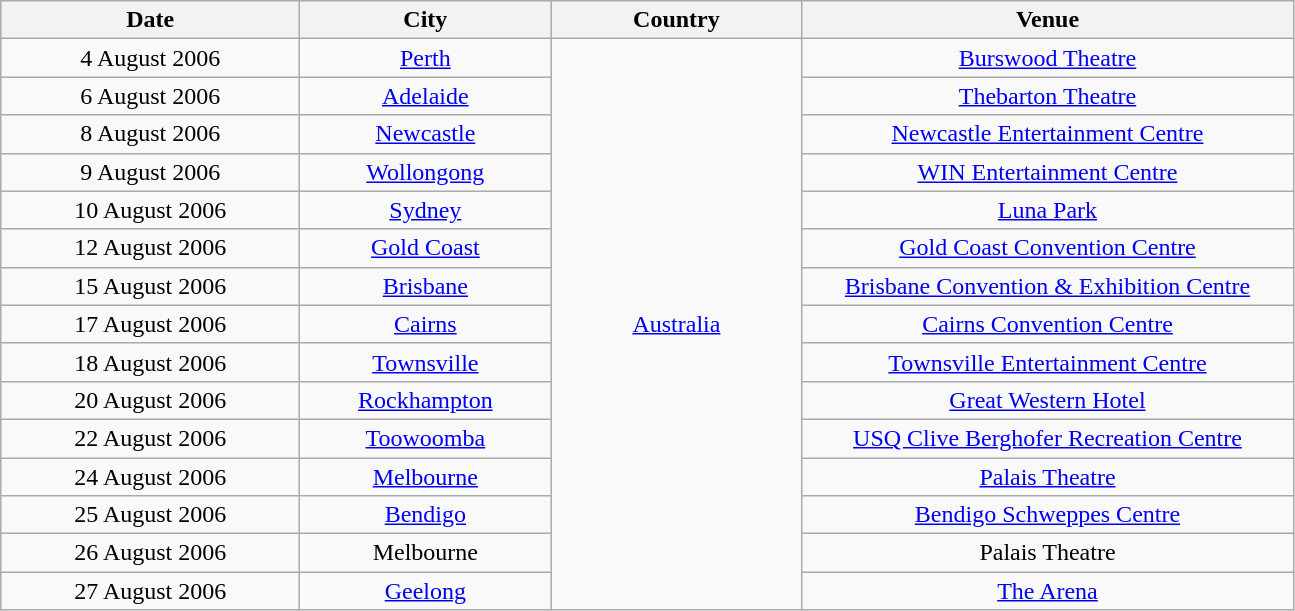<table class="wikitable" style="text-align:center;">
<tr>
<th scope="col" style="width:12em;">Date</th>
<th scope="col" style="width:10em;">City</th>
<th scope="col" style="width:10em;">Country</th>
<th scope="col" style="width:20em;">Venue</th>
</tr>
<tr>
<td>4 August 2006</td>
<td><a href='#'>Perth</a></td>
<td rowspan="15"><a href='#'>Australia</a></td>
<td><a href='#'>Burswood Theatre</a></td>
</tr>
<tr>
<td>6 August 2006</td>
<td><a href='#'>Adelaide</a></td>
<td><a href='#'>Thebarton Theatre</a></td>
</tr>
<tr>
<td>8 August 2006</td>
<td><a href='#'>Newcastle</a></td>
<td><a href='#'>Newcastle Entertainment Centre</a></td>
</tr>
<tr>
<td>9 August 2006</td>
<td><a href='#'>Wollongong</a></td>
<td><a href='#'>WIN Entertainment Centre</a></td>
</tr>
<tr>
<td>10 August 2006</td>
<td><a href='#'>Sydney</a></td>
<td><a href='#'>Luna Park</a></td>
</tr>
<tr>
<td>12 August 2006</td>
<td><a href='#'>Gold Coast</a></td>
<td><a href='#'>Gold Coast Convention Centre</a></td>
</tr>
<tr>
<td>15 August 2006</td>
<td><a href='#'>Brisbane</a></td>
<td><a href='#'>Brisbane Convention & Exhibition Centre</a></td>
</tr>
<tr>
<td>17 August 2006</td>
<td><a href='#'>Cairns</a></td>
<td><a href='#'>Cairns Convention Centre</a></td>
</tr>
<tr>
<td>18 August 2006</td>
<td><a href='#'>Townsville</a></td>
<td><a href='#'>Townsville Entertainment Centre</a></td>
</tr>
<tr>
<td>20 August 2006</td>
<td><a href='#'>Rockhampton</a></td>
<td><a href='#'>Great Western Hotel</a></td>
</tr>
<tr>
<td>22 August 2006</td>
<td><a href='#'>Toowoomba</a></td>
<td><a href='#'>USQ Clive Berghofer Recreation Centre</a></td>
</tr>
<tr>
<td>24 August 2006</td>
<td><a href='#'>Melbourne</a></td>
<td><a href='#'>Palais Theatre</a></td>
</tr>
<tr>
<td>25 August 2006</td>
<td><a href='#'>Bendigo</a></td>
<td><a href='#'>Bendigo Schweppes Centre</a></td>
</tr>
<tr>
<td>26 August 2006</td>
<td>Melbourne</td>
<td>Palais Theatre</td>
</tr>
<tr>
<td>27 August 2006</td>
<td><a href='#'>Geelong</a></td>
<td><a href='#'>The Arena</a></td>
</tr>
</table>
